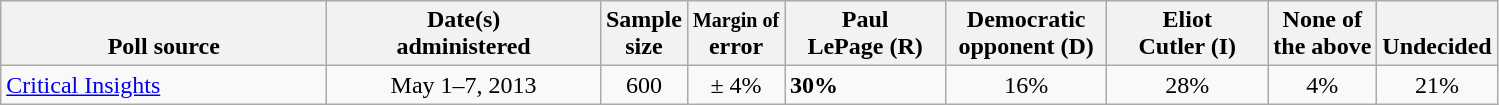<table class="wikitable">
<tr valign= bottom>
<th style="width:210px;">Poll source</th>
<th style="width:175px;">Date(s)<br>administered</th>
<th class=small>Sample<br>size</th>
<th><small>Margin of</small><br>error</th>
<th style="width:100px;">Paul<br>LePage (R)</th>
<th style="width:100px;">Democratic<br>opponent (D)</th>
<th style="width:100px;">Eliot<br>Cutler (I)</th>
<th>None of<br>the above</th>
<th>Undecided</th>
</tr>
<tr>
<td><a href='#'>Critical Insights</a></td>
<td align=center>May 1–7, 2013</td>
<td align=center>600</td>
<td align=center>± 4%</td>
<td><strong>30%</strong></td>
<td align=center>16%</td>
<td align=center>28%</td>
<td align=center>4%</td>
<td align=center>21%</td>
</tr>
</table>
